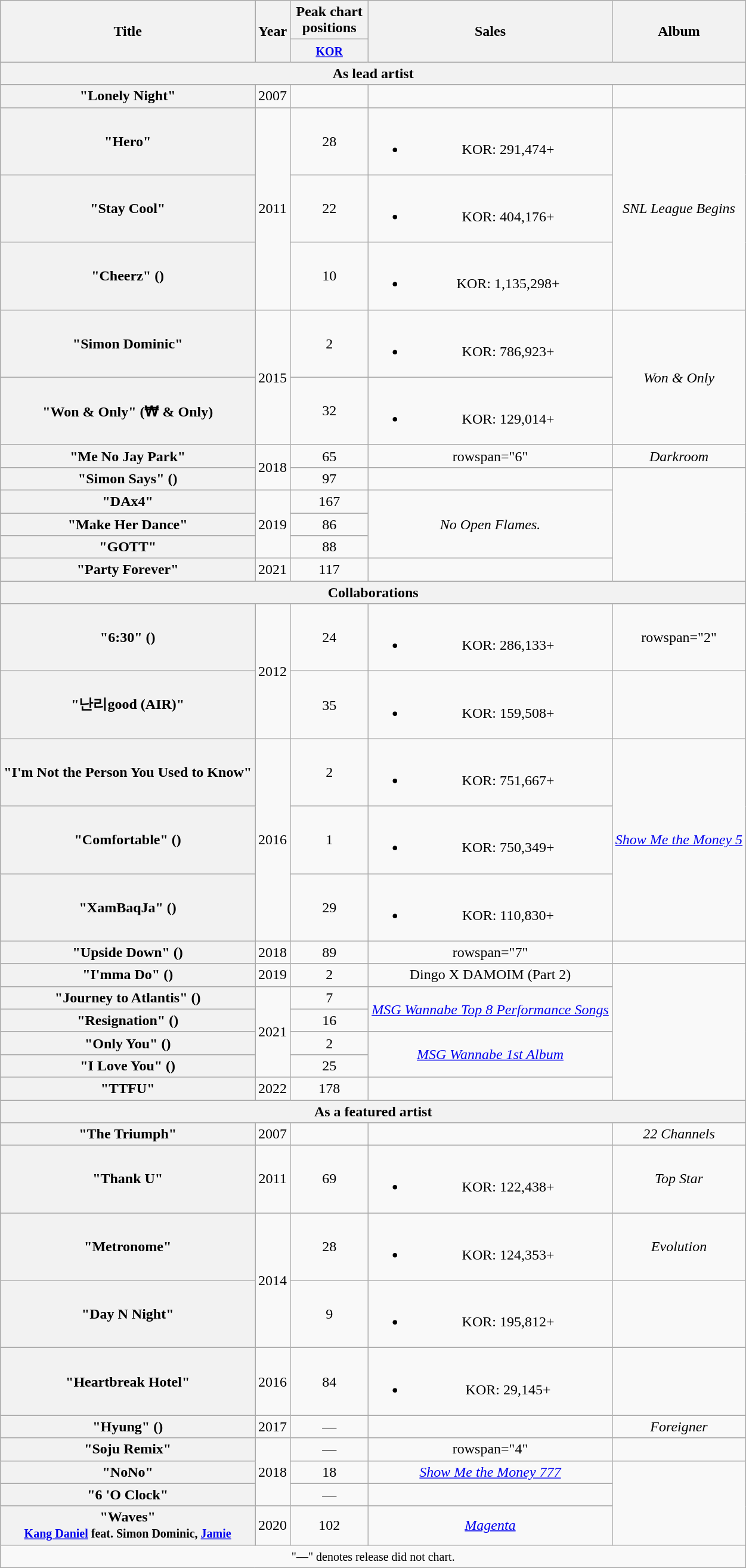<table class="wikitable plainrowheaders" style="text-align:center;">
<tr>
<th scope="col" rowspan="2">Title</th>
<th scope="col" rowspan="2">Year</th>
<th scope="col" colspan="1" style="width:5em;">Peak chart positions</th>
<th scope="col" rowspan="2">Sales</th>
<th scope="col" rowspan="2">Album</th>
</tr>
<tr>
<th><small><a href='#'>KOR</a><br></small></th>
</tr>
<tr>
<th colspan="5">As lead artist</th>
</tr>
<tr>
<th scope="row">"Lonely Night"</th>
<td>2007</td>
<td></td>
<td></td>
<td></td>
</tr>
<tr>
<th scope="row">"Hero"</th>
<td rowspan="3">2011</td>
<td>28</td>
<td><br><ul><li>KOR: 291,474+</li></ul></td>
<td rowspan="3"><em>SNL League Begins</em></td>
</tr>
<tr>
<th scope="row">"Stay Cool"<br></th>
<td>22</td>
<td><br><ul><li>KOR: 404,176+</li></ul></td>
</tr>
<tr>
<th scope="row">"Cheerz" ()</th>
<td>10</td>
<td><br><ul><li>KOR: 1,135,298+</li></ul></td>
</tr>
<tr>
<th scope="row">"Simon Dominic"</th>
<td rowspan="2">2015</td>
<td>2</td>
<td><br><ul><li>KOR: 786,923+</li></ul></td>
<td rowspan="2"><em>Won & Only</em></td>
</tr>
<tr>
<th scope="row">"Won & Only" (₩ & Only)<br></th>
<td>32</td>
<td><br><ul><li>KOR: 129,014+</li></ul></td>
</tr>
<tr>
<th scope="row">"Me No Jay Park"</th>
<td rowspan="2">2018</td>
<td>65</td>
<td>rowspan="6" </td>
<td><em>Darkroom</em></td>
</tr>
<tr>
<th scope="row">"Simon Says" ()<br></th>
<td>97</td>
<td></td>
</tr>
<tr>
<th scope="row">"DAx4"</th>
<td rowspan="3">2019</td>
<td>167</td>
<td rowspan="3"><em>No Open Flames.</em></td>
</tr>
<tr>
<th scope="row">"Make Her Dance"<br></th>
<td>86</td>
</tr>
<tr>
<th scope="row">"GOTT"<br></th>
<td>88</td>
</tr>
<tr>
<th scope="row">"Party Forever"</th>
<td>2021</td>
<td>117</td>
<td></td>
</tr>
<tr>
<th colspan="5">Collaborations</th>
</tr>
<tr>
<th scope="row">"6:30" ()<br></th>
<td rowspan="2">2012</td>
<td>24</td>
<td><br><ul><li>KOR: 286,133+</li></ul></td>
<td>rowspan="2" </td>
</tr>
<tr>
<th scope="row">"난리good (AIR)"<br></th>
<td>35</td>
<td><br><ul><li>KOR: 159,508+</li></ul></td>
</tr>
<tr>
<th scope="row">"I'm Not the Person You Used to Know"<br></th>
<td rowspan="3">2016</td>
<td>2</td>
<td><br><ul><li>KOR: 751,667+</li></ul></td>
<td rowspan="3"><em><a href='#'>Show Me the Money 5</a></em></td>
</tr>
<tr>
<th scope="row">"Comfortable" ()<br></th>
<td>1</td>
<td><br><ul><li>KOR: 750,349+</li></ul></td>
</tr>
<tr>
<th scope="row">"XamBaqJa" ()<br></th>
<td>29</td>
<td><br><ul><li>KOR: 110,830+</li></ul></td>
</tr>
<tr>
<th scope="row">"Upside Down" ()<br></th>
<td>2018</td>
<td>89</td>
<td>rowspan="7" </td>
<td></td>
</tr>
<tr>
<th scope="row">"I'mma Do" ()<br></th>
<td>2019</td>
<td>2</td>
<td>Dingo X DAMOIM (Part 2)</td>
</tr>
<tr>
<th scope="row">"Journey to Atlantis" ()<br></th>
<td rowspan="4">2021</td>
<td>7</td>
<td rowspan="2"><em><a href='#'>MSG Wannabe Top 8 Performance Songs</a></em></td>
</tr>
<tr>
<th scope="row">"Resignation" ()<br></th>
<td>16</td>
</tr>
<tr>
<th scope="row">"Only You" ()<br></th>
<td>2</td>
<td rowspan="2"><em><a href='#'>MSG Wannabe 1st Album</a></em></td>
</tr>
<tr>
<th scope="row">"I Love You" ()<br></th>
<td>25</td>
</tr>
<tr>
<th scope="row">"TTFU"<br></th>
<td>2022</td>
<td>178</td>
<td></td>
</tr>
<tr>
<th colspan="5">As a featured artist</th>
</tr>
<tr>
<th scope="row">"The Triumph"<br></th>
<td>2007</td>
<td></td>
<td></td>
<td><em>22 Channels</em></td>
</tr>
<tr>
<th scope="row">"Thank U"<br></th>
<td>2011</td>
<td>69</td>
<td><br><ul><li>KOR: 122,438+</li></ul></td>
<td><em>Top Star</em></td>
</tr>
<tr>
<th scope="row">"Metronome"<br></th>
<td rowspan="2">2014</td>
<td>28</td>
<td><br><ul><li>KOR: 124,353+</li></ul></td>
<td><em>Evolution</em></td>
</tr>
<tr>
<th scope="row">"Day N Night"<br></th>
<td>9</td>
<td><br><ul><li>KOR: 195,812+</li></ul></td>
<td></td>
</tr>
<tr>
<th scope="row">"Heartbreak Hotel"<br></th>
<td>2016</td>
<td>84</td>
<td><br><ul><li>KOR: 29,145+</li></ul></td>
<td></td>
</tr>
<tr>
<th scope="row">"Hyung" ()<br></th>
<td>2017</td>
<td>—</td>
<td></td>
<td><em>Foreigner</em></td>
</tr>
<tr>
<th scope="row">"Soju Remix"<br></th>
<td rowspan="3">2018</td>
<td>—</td>
<td>rowspan="4" </td>
<td></td>
</tr>
<tr>
<th scope="row">"NoNo"<br></th>
<td>18</td>
<td><em><a href='#'>Show Me the Money 777</a></em></td>
</tr>
<tr>
<th scope="row">"6 'O Clock"<br></th>
<td>—</td>
<td></td>
</tr>
<tr>
<th scope="row">"Waves"<br><small><a href='#'>Kang Daniel</a> feat. Simon Dominic, <a href='#'>Jamie</a></small></th>
<td>2020</td>
<td>102</td>
<td><em><a href='#'>Magenta</a></em></td>
</tr>
<tr>
<td colspan="5"><small>"—" denotes release did not chart.</small></td>
</tr>
</table>
